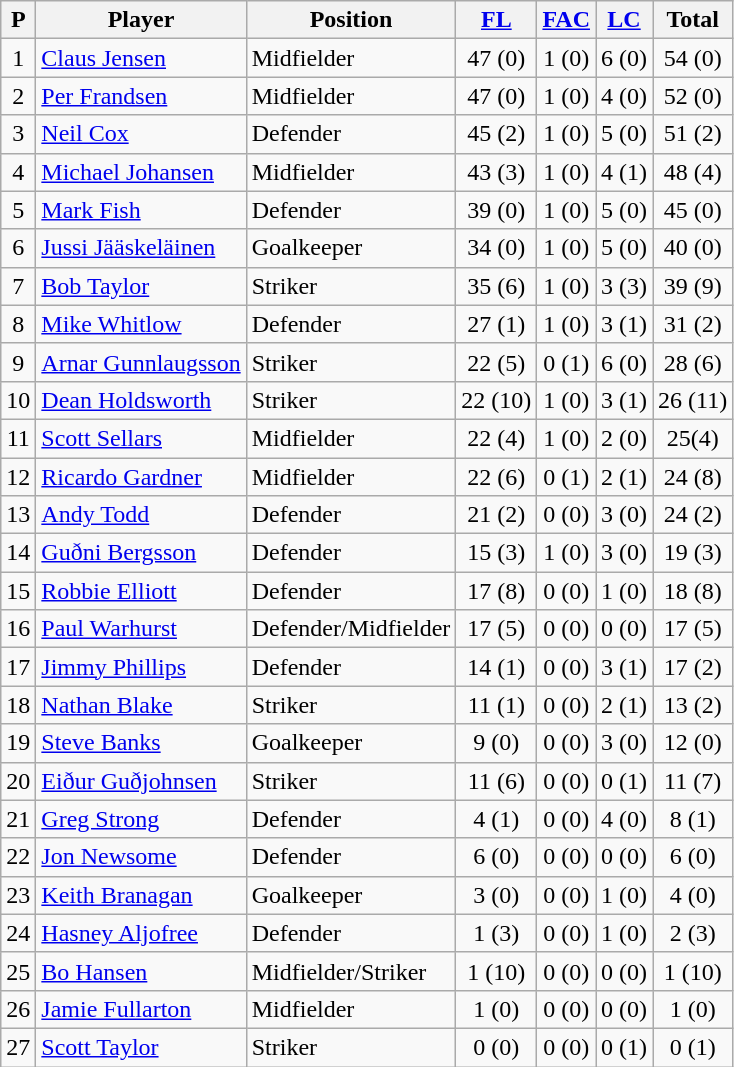<table class="wikitable sortable">
<tr>
<th>P</th>
<th>Player</th>
<th>Position</th>
<th><a href='#'>FL</a></th>
<th><a href='#'>FAC</a></th>
<th><a href='#'>LC</a></th>
<th>Total</th>
</tr>
<tr>
<td align=center>1</td>
<td> <a href='#'>Claus Jensen</a></td>
<td>Midfielder</td>
<td align=center>47 (0)</td>
<td align=center>1 (0)</td>
<td align=center>6 (0)</td>
<td align=center>54 (0)</td>
</tr>
<tr>
<td align=center>2</td>
<td> <a href='#'>Per Frandsen</a></td>
<td>Midfielder</td>
<td align=center>47 (0)</td>
<td align=center>1 (0)</td>
<td align=center>4 (0)</td>
<td align=center>52 (0)</td>
</tr>
<tr>
<td align=center>3</td>
<td> <a href='#'>Neil Cox</a></td>
<td>Defender</td>
<td align=center>45 (2)</td>
<td align=center>1 (0)</td>
<td align=center>5 (0)</td>
<td align=center>51 (2)</td>
</tr>
<tr>
<td align=center>4</td>
<td> <a href='#'>Michael Johansen</a></td>
<td>Midfielder</td>
<td align=center>43 (3)</td>
<td align=center>1 (0)</td>
<td align=center>4 (1)</td>
<td align=center>48 (4)</td>
</tr>
<tr>
<td align=center>5</td>
<td> <a href='#'>Mark Fish</a></td>
<td>Defender</td>
<td align=center>39 (0)</td>
<td align=center>1 (0)</td>
<td align=center>5 (0)</td>
<td align=center>45 (0)</td>
</tr>
<tr>
<td align=center>6</td>
<td> <a href='#'>Jussi Jääskeläinen</a></td>
<td>Goalkeeper</td>
<td align=center>34 (0)</td>
<td align=center>1 (0)</td>
<td align=center>5 (0)</td>
<td align=center>40 (0)</td>
</tr>
<tr>
<td align=center>7</td>
<td> <a href='#'>Bob Taylor</a></td>
<td>Striker</td>
<td align=center>35 (6)</td>
<td align=center>1 (0)</td>
<td align=center>3 (3)</td>
<td align=center>39 (9)</td>
</tr>
<tr>
<td align=center>8</td>
<td> <a href='#'>Mike Whitlow</a></td>
<td>Defender</td>
<td align=center>27 (1)</td>
<td align=center>1 (0)</td>
<td align=center>3 (1)</td>
<td align=center>31 (2)</td>
</tr>
<tr>
<td align=center>9</td>
<td> <a href='#'>Arnar Gunnlaugsson</a></td>
<td>Striker</td>
<td align=center>22 (5)</td>
<td align=center>0 (1)</td>
<td align=center>6 (0)</td>
<td align=center>28 (6)</td>
</tr>
<tr>
<td align=center>10</td>
<td> <a href='#'>Dean Holdsworth</a></td>
<td>Striker</td>
<td align=center>22 (10)</td>
<td align=center>1 (0)</td>
<td align=center>3 (1)</td>
<td align=center>26 (11)</td>
</tr>
<tr>
<td align=center>11</td>
<td> <a href='#'>Scott Sellars</a></td>
<td>Midfielder</td>
<td align=center>22 (4)</td>
<td align=center>1 (0)</td>
<td align=center>2 (0)</td>
<td align=center>25(4)</td>
</tr>
<tr>
<td align=center>12</td>
<td> <a href='#'>Ricardo Gardner</a></td>
<td>Midfielder</td>
<td align=center>22 (6)</td>
<td align=center>0 (1)</td>
<td align=center>2 (1)</td>
<td align=center>24 (8)</td>
</tr>
<tr>
<td align=center>13</td>
<td> <a href='#'>Andy Todd</a></td>
<td>Defender</td>
<td align=center>21 (2)</td>
<td align=center>0 (0)</td>
<td align=center>3 (0)</td>
<td align=center>24 (2)</td>
</tr>
<tr>
<td align=center>14</td>
<td> <a href='#'>Guðni Bergsson</a></td>
<td>Defender</td>
<td align=center>15 (3)</td>
<td align=center>1 (0)</td>
<td align=center>3 (0)</td>
<td align=center>19 (3)</td>
</tr>
<tr>
<td align=center>15</td>
<td> <a href='#'>Robbie Elliott</a></td>
<td>Defender</td>
<td align=center>17  (8)</td>
<td align=center>0 (0)</td>
<td align=center>1 (0)</td>
<td align=center>18 (8)</td>
</tr>
<tr>
<td align=center>16</td>
<td> <a href='#'>Paul Warhurst</a></td>
<td>Defender/Midfielder</td>
<td align=center>17 (5)</td>
<td align=center>0 (0)</td>
<td align=center>0 (0)</td>
<td align=center>17 (5)</td>
</tr>
<tr>
<td align=center>17</td>
<td> <a href='#'>Jimmy Phillips</a></td>
<td>Defender</td>
<td align=center>14 (1)</td>
<td align=center>0 (0)</td>
<td align=center>3 (1)</td>
<td align=center>17 (2)</td>
</tr>
<tr>
<td align=center>18</td>
<td> <a href='#'>Nathan Blake</a></td>
<td>Striker</td>
<td align=center>11 (1)</td>
<td align=center>0 (0)</td>
<td align=center>2 (1)</td>
<td align=center>13 (2)</td>
</tr>
<tr>
<td align=center>19</td>
<td> <a href='#'>Steve Banks</a></td>
<td>Goalkeeper</td>
<td align=center>9 (0)</td>
<td align=center>0 (0)</td>
<td align=center>3 (0)</td>
<td align=center>12 (0)</td>
</tr>
<tr>
<td align=center>20</td>
<td> <a href='#'>Eiður Guðjohnsen</a></td>
<td>Striker</td>
<td align=center>11 (6)</td>
<td align=center>0 (0)</td>
<td align=center>0 (1)</td>
<td align=center>11 (7)</td>
</tr>
<tr>
<td align=center>21</td>
<td> <a href='#'>Greg Strong</a></td>
<td>Defender</td>
<td align=center>4 (1)</td>
<td align=center>0 (0)</td>
<td align=center>4 (0)</td>
<td align=center>8 (1)</td>
</tr>
<tr>
<td align=center>22</td>
<td> <a href='#'>Jon Newsome</a></td>
<td>Defender</td>
<td align=center>6 (0)</td>
<td align=center>0 (0)</td>
<td align=center>0 (0)</td>
<td align=center>6 (0)</td>
</tr>
<tr>
<td align=center>23</td>
<td> <a href='#'>Keith Branagan</a></td>
<td>Goalkeeper</td>
<td align=center>3 (0)</td>
<td align=center>0 (0)</td>
<td align=center>1 (0)</td>
<td align=center>4 (0)</td>
</tr>
<tr>
<td align=center>24</td>
<td> <a href='#'>Hasney Aljofree</a></td>
<td>Defender</td>
<td align=center>1 (3)</td>
<td align=center>0 (0)</td>
<td align=center>1 (0)</td>
<td align=center>2 (3)</td>
</tr>
<tr>
<td align=center>25</td>
<td> <a href='#'>Bo Hansen</a></td>
<td>Midfielder/Striker</td>
<td align=center>1 (10)</td>
<td align=center>0 (0)</td>
<td align=center>0 (0)</td>
<td align=center>1 (10)</td>
</tr>
<tr>
<td align=center>26</td>
<td> <a href='#'>Jamie Fullarton</a></td>
<td>Midfielder</td>
<td align=center>1 (0)</td>
<td align=center>0 (0)</td>
<td align=center>0 (0)</td>
<td align=center>1 (0)</td>
</tr>
<tr>
<td align=center>27</td>
<td> <a href='#'>Scott Taylor</a></td>
<td>Striker</td>
<td align=center>0 (0)</td>
<td align=center>0 (0)</td>
<td align=center>0 (1)</td>
<td align=center>0 (1)</td>
</tr>
</table>
